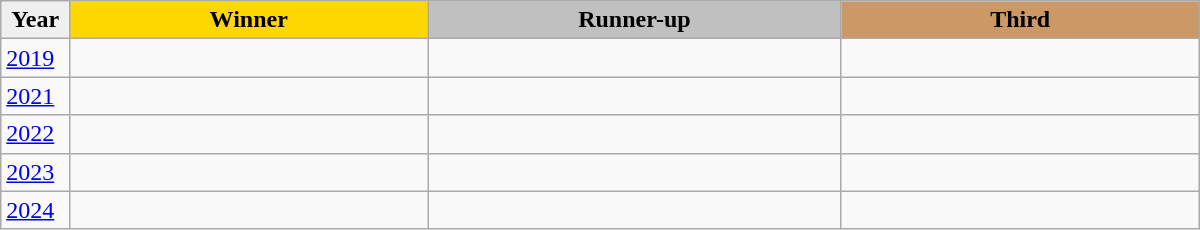<table class="wikitable sortable" style="width:800px;">
<tr>
<th style="width:5%; background:#efefef;">Year</th>
<th style="width:26%; background:gold">Winner</th>
<th style="width:30%; background:silver">Runner-up</th>
<th style="width:26%; background:#CC9966">Third</th>
</tr>
<tr>
<td><a href='#'>2019</a></td>
<td></td>
<td></td>
<td></td>
</tr>
<tr>
<td><a href='#'>2021</a></td>
<td></td>
<td></td>
<td></td>
</tr>
<tr>
<td><a href='#'>2022</a></td>
<td></td>
<td></td>
<td></td>
</tr>
<tr>
<td><a href='#'>2023</a></td>
<td></td>
<td></td>
<td></td>
</tr>
<tr>
<td><a href='#'>2024</a></td>
<td></td>
<td></td>
<td></td>
</tr>
</table>
